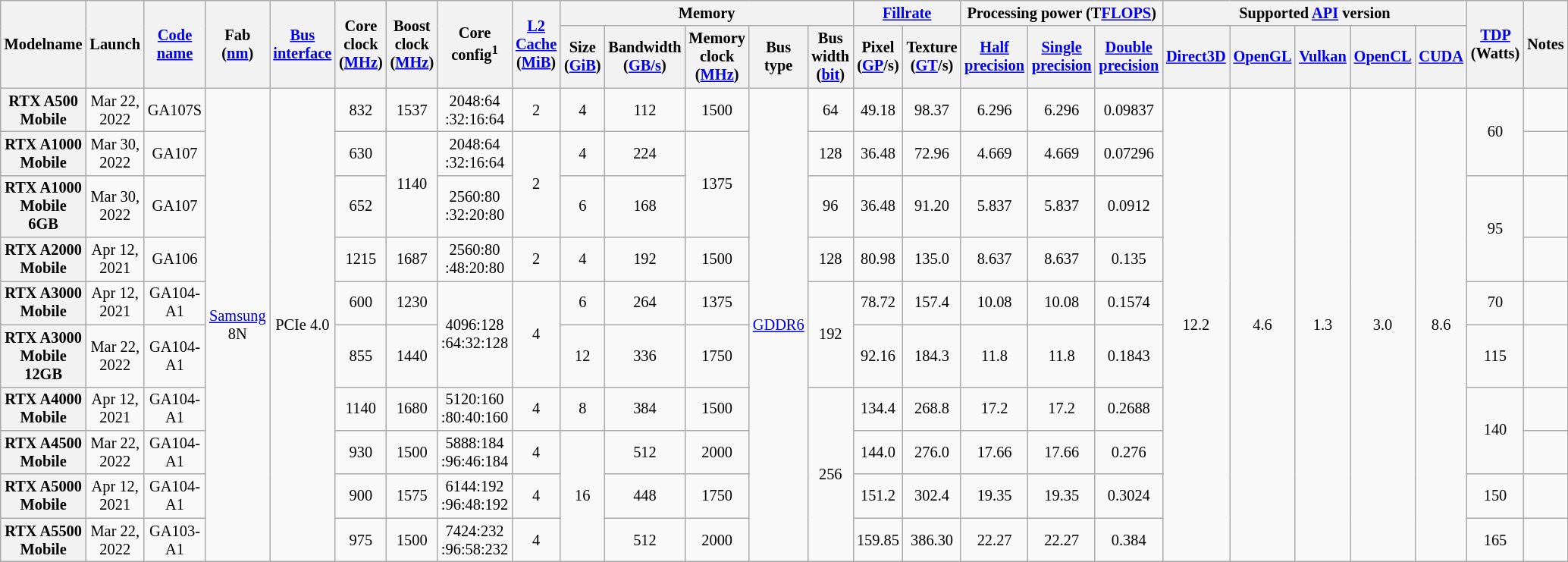<table class="mw-datatable wikitable sortable sort-under" style="font-size:85%; text-align:center;">
<tr>
<th rowspan="2">Modelname</th>
<th rowspan="2">Launch</th>
<th rowspan="2"><a href='#'>Code name</a></th>
<th rowspan="2">Fab (<a href='#'>nm</a>)</th>
<th rowspan="2"><a href='#'>Bus</a> <a href='#'>interface</a></th>
<th rowspan="2">Core clock (<a href='#'>MHz</a>)</th>
<th rowspan="2">Boost clock (<a href='#'>MHz</a>)</th>
<th rowspan="2">Core config<sup>1</sup></th>
<th rowspan="2"><a href='#'>L2</a> <a href='#'>Cache</a> (<a href='#'>MiB</a>)</th>
<th colspan="5">Memory</th>
<th colspan="2"><a href='#'>Fillrate</a></th>
<th colspan="3">Processing power (T<a href='#'>FLOPS</a>)</th>
<th colspan="5">Supported <a href='#'>API</a> version</th>
<th rowspan="2"><a href='#'>TDP</a> (Watts)</th>
<th rowspan="2">Notes</th>
</tr>
<tr>
<th>Size (<a href='#'>GiB</a>)</th>
<th>Bandwidth (<a href='#'>GB/s</a>)</th>
<th>Memory clock (<a href='#'>MHz</a>)</th>
<th>Bus type</th>
<th>Bus width (<a href='#'>bit</a>)</th>
<th>Pixel (<a href='#'>GP</a>/s)</th>
<th>Texture (<a href='#'>GT</a>/s)</th>
<th><a href='#'>Half precision</a></th>
<th><a href='#'>Single precision</a></th>
<th><a href='#'>Double precision</a></th>
<th><a href='#'>Direct3D</a></th>
<th><a href='#'>OpenGL</a></th>
<th><a href='#'>Vulkan</a></th>
<th><a href='#'>OpenCL</a></th>
<th><a href='#'>CUDA</a></th>
</tr>
<tr>
<th>RTX A500 Mobile </th>
<td>Mar 22, 2022</td>
<td>GA107S</td>
<td rowspan="10"><a href='#'>Samsung</a> 8N</td>
<td rowspan="10">PCIe 4.0</td>
<td>832</td>
<td>1537</td>
<td>2048:64 :32:16:64</td>
<td>2</td>
<td>4</td>
<td>112</td>
<td>1500</td>
<td rowspan="10"><a href='#'>GDDR6</a></td>
<td>64</td>
<td>49.18</td>
<td>98.37</td>
<td>6.296</td>
<td>6.296</td>
<td>0.09837</td>
<td rowspan="10">12.2</td>
<td rowspan="10">4.6</td>
<td rowspan="10">1.3</td>
<td rowspan="10">3.0</td>
<td rowspan="10">8.6</td>
<td rowspan="2">60</td>
<td></td>
</tr>
<tr>
<th>RTX A1000 Mobile </th>
<td>Mar 30, 2022</td>
<td>GA107</td>
<td>630</td>
<td rowspan="2">1140</td>
<td>2048:64 :32:16:64</td>
<td rowspan="2">2</td>
<td>4</td>
<td>224</td>
<td rowspan="2">1375</td>
<td>128</td>
<td>36.48</td>
<td>72.96</td>
<td>4.669</td>
<td>4.669</td>
<td>0.07296</td>
<td></td>
</tr>
<tr>
<th>RTX A1000 Mobile 6GB </th>
<td>Mar 30, 2022</td>
<td>GA107</td>
<td>652</td>
<td>2560:80 :32:20:80</td>
<td>6</td>
<td>168</td>
<td>96</td>
<td>36.48</td>
<td>91.20</td>
<td>5.837</td>
<td>5.837</td>
<td>0.0912</td>
<td rowspan="2">95</td>
<td></td>
</tr>
<tr>
<th>RTX A2000 Mobile </th>
<td>Apr 12, 2021</td>
<td>GA106</td>
<td>1215</td>
<td>1687</td>
<td>2560:80 :48:20:80</td>
<td>2</td>
<td>4</td>
<td>192</td>
<td>1500</td>
<td>128</td>
<td>80.98</td>
<td>135.0</td>
<td>8.637</td>
<td>8.637</td>
<td>0.135</td>
<td></td>
</tr>
<tr>
<th>RTX A3000 Mobile </th>
<td>Apr 12, 2021</td>
<td>GA104-A1</td>
<td>600</td>
<td>1230</td>
<td rowspan="2">4096:128 :64:32:128</td>
<td rowspan="2">4</td>
<td>6</td>
<td>264</td>
<td>1375</td>
<td rowspan="2">192</td>
<td>78.72</td>
<td>157.4</td>
<td>10.08</td>
<td>10.08</td>
<td>0.1574</td>
<td>70</td>
<td></td>
</tr>
<tr>
<th>RTX A3000 Mobile 12GB </th>
<td>Mar 22, 2022</td>
<td>GA104-A1</td>
<td>855</td>
<td>1440</td>
<td>12</td>
<td>336</td>
<td>1750</td>
<td>92.16</td>
<td>184.3</td>
<td>11.8</td>
<td>11.8</td>
<td>0.1843</td>
<td>115</td>
<td></td>
</tr>
<tr>
<th>RTX A4000 Mobile </th>
<td>Apr 12, 2021</td>
<td>GA104-A1</td>
<td>1140</td>
<td>1680</td>
<td>5120:160 :80:40:160</td>
<td>4</td>
<td>8</td>
<td>384</td>
<td>1500</td>
<td rowspan="4">256</td>
<td>134.4</td>
<td>268.8</td>
<td>17.2</td>
<td>17.2</td>
<td>0.2688</td>
<td rowspan="2">140</td>
<td></td>
</tr>
<tr>
<th>RTX A4500 Mobile </th>
<td>Mar 22, 2022</td>
<td>GA104-A1</td>
<td>930</td>
<td>1500</td>
<td>5888:184 :96:46:184</td>
<td>4</td>
<td rowspan="3">16</td>
<td>512</td>
<td>2000</td>
<td>144.0</td>
<td>276.0</td>
<td>17.66</td>
<td>17.66</td>
<td>0.276</td>
<td></td>
</tr>
<tr>
<th>RTX A5000 Mobile </th>
<td>Apr 12, 2021</td>
<td>GA104-A1</td>
<td>900</td>
<td>1575</td>
<td>6144:192 :96:48:192</td>
<td>4</td>
<td>448</td>
<td>1750</td>
<td>151.2</td>
<td>302.4</td>
<td>19.35</td>
<td>19.35</td>
<td>0.3024</td>
<td>150</td>
<td></td>
</tr>
<tr>
<th>RTX A5500 Mobile </th>
<td>Mar 22, 2022</td>
<td>GA103-A1</td>
<td>975</td>
<td>1500</td>
<td>7424:232 :96:58:232</td>
<td>4</td>
<td>512</td>
<td>2000</td>
<td>159.85</td>
<td>386.30</td>
<td>22.27</td>
<td>22.27</td>
<td>0.384</td>
<td>165</td>
<td></td>
</tr>
</table>
